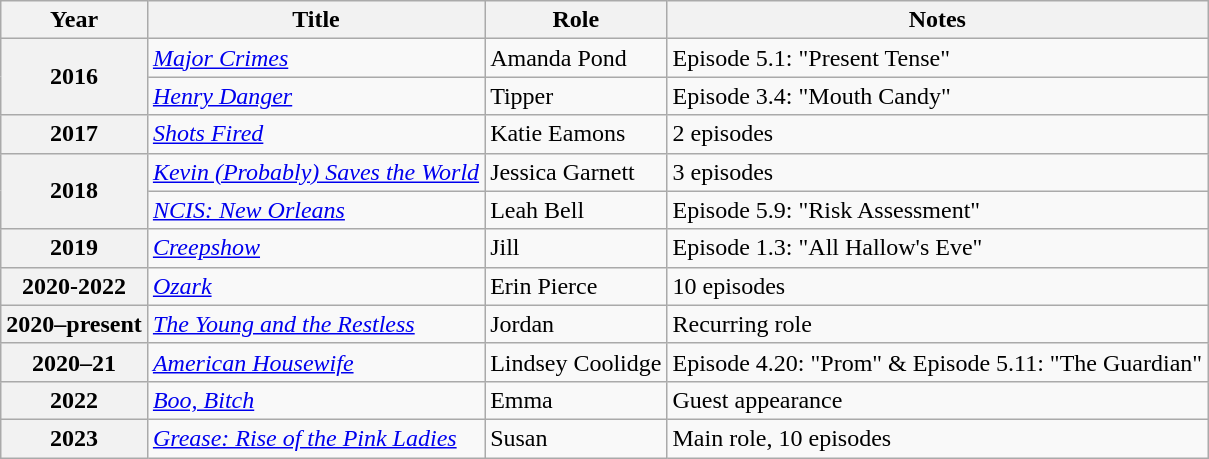<table class = "wikitable sortable plainrowheaders">
<tr>
<th>Year</th>
<th>Title</th>
<th>Role<br></th>
<th>Notes</th>
</tr>
<tr>
<th scope="row" rowspan="2">2016</th>
<td><em><a href='#'>Major Crimes</a></em></td>
<td>Amanda Pond</td>
<td>Episode 5.1: "Present Tense"</td>
</tr>
<tr>
<td><em><a href='#'>Henry Danger</a></em></td>
<td>Tipper</td>
<td>Episode 3.4: "Mouth Candy"</td>
</tr>
<tr>
<th scope="row">2017</th>
<td><em><a href='#'>Shots Fired</a></em></td>
<td>Katie Eamons</td>
<td>2 episodes</td>
</tr>
<tr>
<th scope="row" rowspan="2">2018</th>
<td><em><a href='#'>Kevin (Probably) Saves the World</a></em></td>
<td>Jessica Garnett</td>
<td>3 episodes</td>
</tr>
<tr>
<td><em><a href='#'>NCIS: New Orleans</a></em></td>
<td>Leah Bell</td>
<td>Episode 5.9: "Risk Assessment"</td>
</tr>
<tr>
<th scope="row">2019</th>
<td><em><a href='#'>Creepshow</a></em></td>
<td>Jill</td>
<td>Episode 1.3: "All Hallow's Eve"</td>
</tr>
<tr>
<th scope="row">2020-2022</th>
<td><em><a href='#'>Ozark</a></em></td>
<td>Erin Pierce</td>
<td>10 episodes</td>
</tr>
<tr>
<th scope="row">2020–present</th>
<td><em><a href='#'>The Young and the Restless</a></em></td>
<td>Jordan</td>
<td>Recurring role</td>
</tr>
<tr>
<th scope="row">2020–21</th>
<td><em><a href='#'>American Housewife</a></em></td>
<td>Lindsey Coolidge</td>
<td>Episode 4.20: "Prom" & Episode 5.11: "The Guardian"</td>
</tr>
<tr>
<th scope="row">2022</th>
<td><em><a href='#'>Boo, Bitch</a></em></td>
<td>Emma</td>
<td>Guest appearance</td>
</tr>
<tr>
<th scope="row">2023</th>
<td><em><a href='#'>Grease: Rise of the Pink Ladies</a></em></td>
<td>Susan</td>
<td>Main role, 10 episodes</td>
</tr>
</table>
